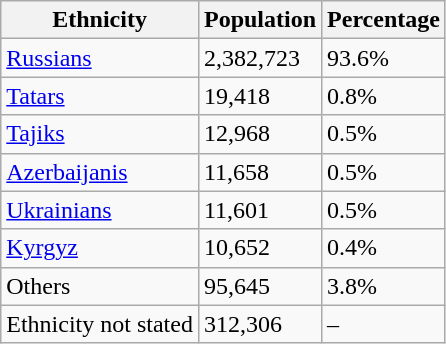<table class="wikitable">
<tr>
<th>Ethnicity</th>
<th>Population</th>
<th>Percentage</th>
</tr>
<tr>
<td><a href='#'>Russians</a></td>
<td>2,382,723</td>
<td>93.6%</td>
</tr>
<tr>
<td><a href='#'>Tatars</a></td>
<td>19,418</td>
<td>0.8%</td>
</tr>
<tr>
<td><a href='#'>Tajiks</a></td>
<td>12,968</td>
<td>0.5%</td>
</tr>
<tr>
<td><a href='#'>Azerbaijanis</a></td>
<td>11,658</td>
<td>0.5%</td>
</tr>
<tr>
<td><a href='#'>Ukrainians</a></td>
<td>11,601</td>
<td>0.5%</td>
</tr>
<tr>
<td><a href='#'>Kyrgyz</a></td>
<td>10,652</td>
<td>0.4%</td>
</tr>
<tr>
<td>Others</td>
<td>95,645</td>
<td>3.8%</td>
</tr>
<tr>
<td>Ethnicity not stated</td>
<td>312,306</td>
<td>–</td>
</tr>
</table>
